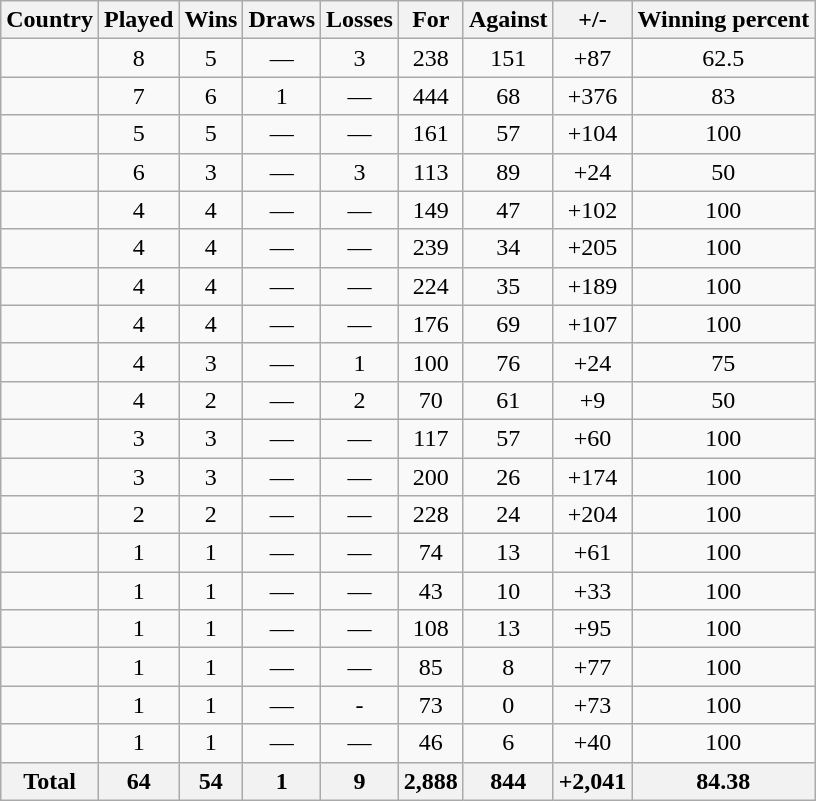<table class="wikitable sortable" style="text-align:center">
<tr>
<th>Country</th>
<th>Played</th>
<th>Wins</th>
<th>Draws</th>
<th>Losses</th>
<th>For</th>
<th>Against</th>
<th>+/-</th>
<th>Winning percent</th>
</tr>
<tr>
<td align="left"></td>
<td>8</td>
<td>5</td>
<td>—</td>
<td>3</td>
<td>238</td>
<td>151</td>
<td>+87</td>
<td>62.5</td>
</tr>
<tr>
<td align="left"></td>
<td>7</td>
<td>6</td>
<td>1</td>
<td>—</td>
<td>444</td>
<td>68</td>
<td>+376</td>
<td>83</td>
</tr>
<tr>
<td align="left"></td>
<td>5</td>
<td>5</td>
<td>—</td>
<td>—</td>
<td>161</td>
<td>57</td>
<td>+104</td>
<td>100</td>
</tr>
<tr>
<td align="left"></td>
<td>6</td>
<td>3</td>
<td>—</td>
<td>3</td>
<td>113</td>
<td>89</td>
<td>+24</td>
<td>50</td>
</tr>
<tr>
<td align="left"></td>
<td>4</td>
<td>4</td>
<td>—</td>
<td>—</td>
<td>149</td>
<td>47</td>
<td>+102</td>
<td>100</td>
</tr>
<tr>
<td align="left"></td>
<td>4</td>
<td>4</td>
<td>—</td>
<td>—</td>
<td>239</td>
<td>34</td>
<td>+205</td>
<td>100</td>
</tr>
<tr>
<td align="left"></td>
<td>4</td>
<td>4</td>
<td>—</td>
<td>—</td>
<td>224</td>
<td>35</td>
<td>+189</td>
<td>100</td>
</tr>
<tr>
<td align="left"></td>
<td>4</td>
<td>4</td>
<td>—</td>
<td>—</td>
<td>176</td>
<td>69</td>
<td>+107</td>
<td>100</td>
</tr>
<tr>
<td align="left"></td>
<td>4</td>
<td>3</td>
<td>—</td>
<td>1</td>
<td>100</td>
<td>76</td>
<td>+24</td>
<td>75</td>
</tr>
<tr>
<td align="left"></td>
<td>4</td>
<td>2</td>
<td>—</td>
<td>2</td>
<td>70</td>
<td>61</td>
<td>+9</td>
<td>50</td>
</tr>
<tr>
<td align="left"></td>
<td>3</td>
<td>3</td>
<td>—</td>
<td>—</td>
<td>117</td>
<td>57</td>
<td>+60</td>
<td>100</td>
</tr>
<tr>
<td align="left"></td>
<td>3</td>
<td>3</td>
<td>—</td>
<td>—</td>
<td>200</td>
<td>26</td>
<td>+174</td>
<td>100</td>
</tr>
<tr>
<td align="left"></td>
<td>2</td>
<td>2</td>
<td>—</td>
<td>—</td>
<td>228</td>
<td>24</td>
<td>+204</td>
<td>100</td>
</tr>
<tr>
<td align="left"></td>
<td>1</td>
<td>1</td>
<td>—</td>
<td>—</td>
<td>74</td>
<td>13</td>
<td>+61</td>
<td>100</td>
</tr>
<tr>
<td align="left"></td>
<td>1</td>
<td>1</td>
<td>—</td>
<td>—</td>
<td>43</td>
<td>10</td>
<td>+33</td>
<td>100</td>
</tr>
<tr>
<td align="left"></td>
<td>1</td>
<td>1</td>
<td>—</td>
<td>—</td>
<td>108</td>
<td>13</td>
<td>+95</td>
<td>100</td>
</tr>
<tr>
<td align="left"></td>
<td>1</td>
<td>1</td>
<td>—</td>
<td>—</td>
<td>85</td>
<td>8</td>
<td>+77</td>
<td>100</td>
</tr>
<tr>
<td align="left"></td>
<td>1</td>
<td>1</td>
<td>—</td>
<td>-</td>
<td>73</td>
<td>0</td>
<td>+73</td>
<td>100</td>
</tr>
<tr>
<td align="left"></td>
<td>1</td>
<td>1</td>
<td>—</td>
<td>—</td>
<td>46</td>
<td>6</td>
<td>+40</td>
<td>100</td>
</tr>
<tr>
<th>Total</th>
<th>64</th>
<th>54</th>
<th>1</th>
<th>9</th>
<th>2,888</th>
<th>844</th>
<th>+2,041</th>
<th>84.38</th>
</tr>
</table>
